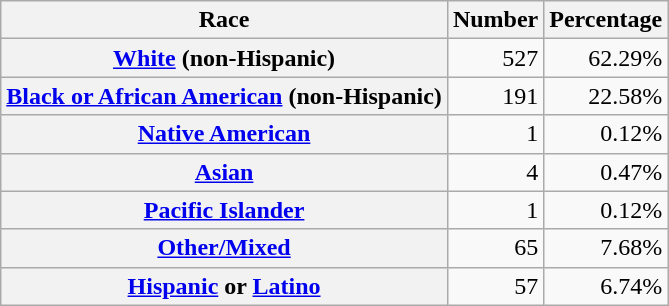<table class="wikitable" style="text-align:right">
<tr>
<th scope="col">Race</th>
<th scope="col">Number</th>
<th scope="col">Percentage</th>
</tr>
<tr>
<th scope="row"><a href='#'>White</a> (non-Hispanic)</th>
<td>527</td>
<td>62.29%</td>
</tr>
<tr>
<th scope="row"><a href='#'>Black or African American</a> (non-Hispanic)</th>
<td>191</td>
<td>22.58%</td>
</tr>
<tr>
<th scope="row"><a href='#'>Native American</a></th>
<td>1</td>
<td>0.12%</td>
</tr>
<tr>
<th scope="row"><a href='#'>Asian</a></th>
<td>4</td>
<td>0.47%</td>
</tr>
<tr>
<th scope="row"><a href='#'>Pacific Islander</a></th>
<td>1</td>
<td>0.12%</td>
</tr>
<tr>
<th scope="row"><a href='#'>Other/Mixed</a></th>
<td>65</td>
<td>7.68%</td>
</tr>
<tr>
<th scope="row"><a href='#'>Hispanic</a> or <a href='#'>Latino</a></th>
<td>57</td>
<td>6.74%</td>
</tr>
</table>
